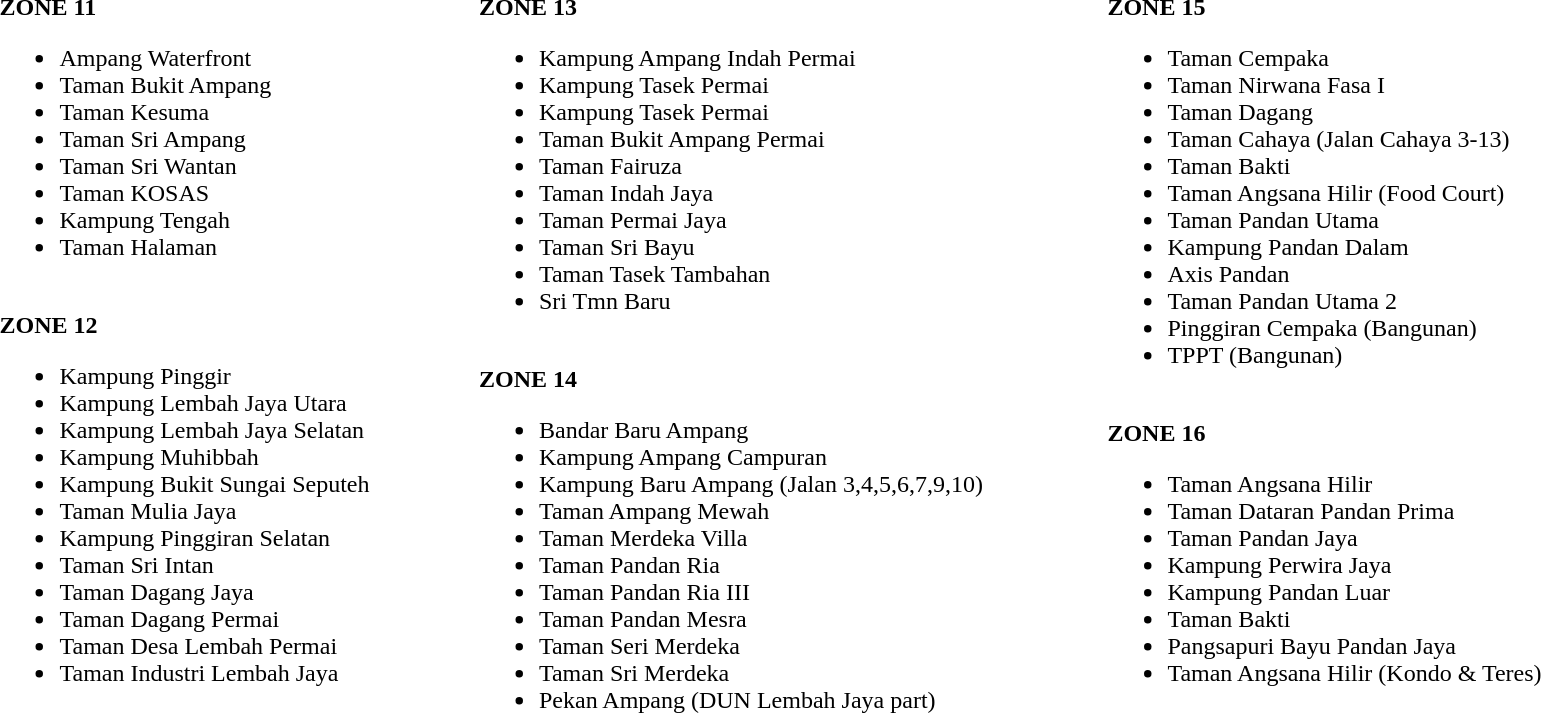<table>
<tr>
<td valign="top" style="padding-right:70px;"><br><strong>ZONE 11</strong><ul><li>Ampang Waterfront</li><li>Taman Bukit Ampang</li><li>Taman Kesuma</li><li>Taman Sri Ampang</li><li>Taman Sri Wantan</li><li>Taman KOSAS</li><li>Kampung Tengah</li><li>Taman Halaman</li></ul><br>
<strong>ZONE 12</strong><ul><li>Kampung Pinggir</li><li>Kampung Lembah Jaya Utara</li><li>Kampung Lembah Jaya Selatan</li><li>Kampung Muhibbah</li><li>Kampung Bukit Sungai Seputeh</li><li>Taman Mulia Jaya</li><li>Kampung Pinggiran Selatan</li><li>Taman Sri Intan</li><li>Taman Dagang Jaya</li><li>Taman Dagang Permai</li><li>Taman Desa Lembah Permai</li><li>Taman Industri Lembah Jaya</li></ul></td>
<td valign="top" style="padding-right:80px;"><br><strong>ZONE 13</strong><ul><li>Kampung Ampang Indah Permai</li><li>Kampung Tasek Permai</li><li>Kampung Tasek Permai</li><li>Taman Bukit Ampang Permai</li><li>Taman Fairuza</li><li>Taman Indah Jaya</li><li>Taman Permai Jaya</li><li>Taman Sri Bayu</li><li>Taman Tasek Tambahan</li><li>Sri Tmn Baru</li></ul><br>
<strong>ZONE 14</strong><ul><li>Bandar Baru Ampang</li><li>Kampung Ampang Campuran</li><li>Kampung Baru Ampang (Jalan 3,4,5,6,7,9,10)</li><li>Taman Ampang Mewah</li><li>Taman Merdeka Villa</li><li>Taman Pandan Ria</li><li>Taman Pandan Ria III</li><li>Taman Pandan Mesra</li><li>Taman Seri Merdeka</li><li>Taman Sri Merdeka</li><li>Pekan Ampang (DUN Lembah Jaya part)</li></ul></td>
<td valign="top"><br><strong>ZONE 15</strong><ul><li>Taman Cempaka</li><li>Taman Nirwana Fasa I</li><li>Taman Dagang</li><li>Taman Cahaya (Jalan Cahaya 3-13)</li><li>Taman Bakti</li><li>Taman Angsana Hilir (Food Court)</li><li>Taman Pandan Utama</li><li>Kampung Pandan Dalam</li><li>Axis Pandan</li><li>Taman Pandan Utama 2</li><li>Pinggiran Cempaka (Bangunan)</li><li>TPPT (Bangunan)</li></ul><br>
<strong>ZONE 16</strong><ul><li>Taman Angsana Hilir</li><li>Taman Dataran Pandan Prima</li><li>Taman Pandan Jaya</li><li>Kampung Perwira Jaya</li><li>Kampung Pandan Luar</li><li>Taman Bakti</li><li>Pangsapuri Bayu Pandan Jaya</li><li>Taman Angsana Hilir (Kondo & Teres)</li></ul></td>
</tr>
</table>
